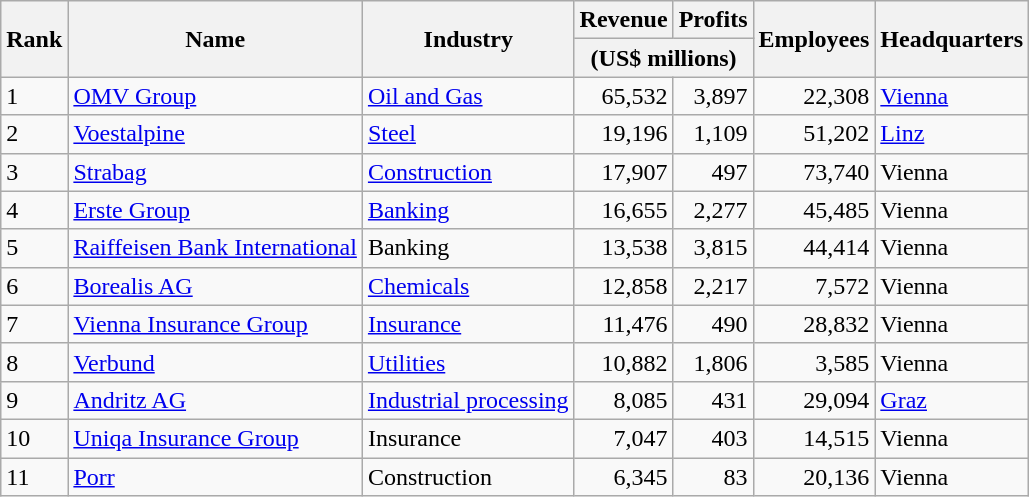<table class="wikitable sortable">
<tr>
<th rowspan=2>Rank</th>
<th rowspan=2>Name</th>
<th rowspan=2>Industry</th>
<th>Revenue</th>
<th>Profits</th>
<th rowspan=2>Employees</th>
<th rowspan=2>Headquarters</th>
</tr>
<tr>
<th colspan=2>(US$ millions)</th>
</tr>
<tr>
<td>1</td>
<td><a href='#'>OMV Group</a></td>
<td><a href='#'>Oil and Gas</a></td>
<td style="text-align:right;">65,532</td>
<td style="text-align:right;">3,897</td>
<td style="text-align:right;">22,308</td>
<td><a href='#'>Vienna</a></td>
</tr>
<tr>
<td>2</td>
<td><a href='#'>Voestalpine</a></td>
<td><a href='#'>Steel</a></td>
<td style="text-align:right;">19,196</td>
<td style="text-align:right;">1,109</td>
<td style="text-align:right;">51,202</td>
<td><a href='#'>Linz</a></td>
</tr>
<tr>
<td>3</td>
<td><a href='#'>Strabag</a></td>
<td><a href='#'>Construction</a></td>
<td style="text-align:right;">17,907</td>
<td style="text-align:right;">497</td>
<td style="text-align:right;">73,740</td>
<td>Vienna</td>
</tr>
<tr>
<td>4</td>
<td><a href='#'>Erste Group</a></td>
<td><a href='#'>Banking</a></td>
<td style="text-align:right;">16,655</td>
<td style="text-align:right;">2,277</td>
<td style="text-align:right;">45,485</td>
<td>Vienna</td>
</tr>
<tr>
<td>5</td>
<td><a href='#'>Raiffeisen Bank International</a></td>
<td>Banking</td>
<td style="text-align:right;">13,538</td>
<td style="text-align:right;">3,815</td>
<td style="text-align:right;">44,414</td>
<td>Vienna</td>
</tr>
<tr>
<td>6</td>
<td><a href='#'>Borealis AG</a></td>
<td><a href='#'>Chemicals</a></td>
<td style="text-align:right;">12,858</td>
<td style="text-align:right;">2,217</td>
<td style="text-align:right;">7,572</td>
<td>Vienna</td>
</tr>
<tr>
<td>7</td>
<td><a href='#'>Vienna Insurance Group</a></td>
<td><a href='#'>Insurance</a></td>
<td style="text-align:right;">11,476</td>
<td style="text-align:right;">490</td>
<td style="text-align:right;">28,832</td>
<td>Vienna</td>
</tr>
<tr>
<td>8</td>
<td><a href='#'>Verbund</a></td>
<td><a href='#'>Utilities</a></td>
<td style="text-align:right;">10,882</td>
<td style="text-align:right;">1,806</td>
<td style="text-align:right;">3,585</td>
<td>Vienna</td>
</tr>
<tr>
<td>9</td>
<td><a href='#'>Andritz AG</a></td>
<td><a href='#'>Industrial processing</a></td>
<td style="text-align:right;">8,085</td>
<td style="text-align:right;">431</td>
<td style="text-align:right;">29,094</td>
<td><a href='#'>Graz</a></td>
</tr>
<tr>
<td>10</td>
<td><a href='#'>Uniqa Insurance Group</a></td>
<td>Insurance</td>
<td style="text-align:right;">7,047</td>
<td style="text-align:right;">403</td>
<td style="text-align:right;">14,515</td>
<td>Vienna</td>
</tr>
<tr>
<td>11</td>
<td><a href='#'>Porr</a></td>
<td>Construction</td>
<td style="text-align:right;">6,345</td>
<td style="text-align:right;">83</td>
<td style="text-align:right;">20,136</td>
<td>Vienna</td>
</tr>
</table>
